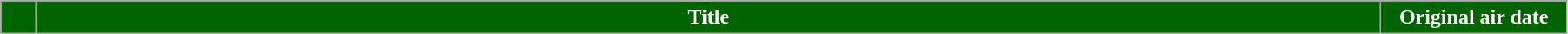<table class=wikitable style="width:95%; background:#FFFFFF">
<tr style="color:#FFFFFF">
<th style="background:#006400; width:20px"></th>
<th style="background:#006400">Title</th>
<th style="background:#006400; width:135px">Original air date<br>











</th>
</tr>
</table>
